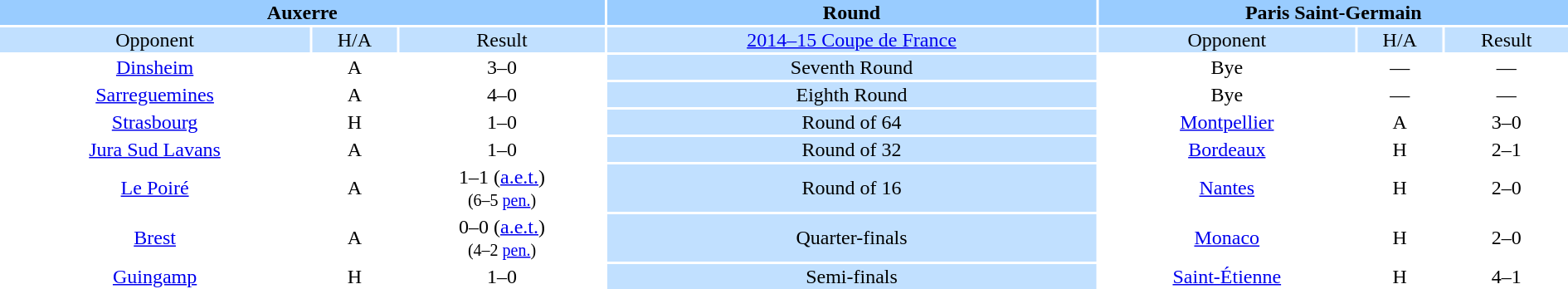<table style="width:100%; text-align:center;">
<tr style="vertical-align:top; background:#9cf;">
<th colspan=3 style="width:1*">Auxerre</th>
<th><strong>Round</strong></th>
<th colspan=3 style="width:1*">Paris Saint-Germain</th>
</tr>
<tr style="vertical-align:top; background:#c1e0ff;">
<td>Opponent</td>
<td>H/A</td>
<td>Result</td>
<td><a href='#'>2014–15 Coupe de France</a></td>
<td>Opponent</td>
<td>H/A</td>
<td>Result</td>
</tr>
<tr>
<td><a href='#'>Dinsheim</a></td>
<td>A</td>
<td>3–0</td>
<td bgcolor=#c1e0ff>Seventh Round</td>
<td>Bye</td>
<td>—</td>
<td>—</td>
</tr>
<tr>
<td><a href='#'>Sarreguemines</a></td>
<td>A</td>
<td>4–0</td>
<td bgcolor=#c1e0ff>Eighth Round</td>
<td>Bye</td>
<td>—</td>
<td>—</td>
</tr>
<tr>
<td><a href='#'>Strasbourg</a></td>
<td>H</td>
<td>1–0</td>
<td style="background:#c1e0ff;">Round of 64</td>
<td><a href='#'>Montpellier</a></td>
<td>A</td>
<td>3–0</td>
</tr>
<tr>
<td><a href='#'>Jura Sud Lavans</a></td>
<td>A</td>
<td>1–0</td>
<td style="background:#c1e0ff;">Round of 32</td>
<td><a href='#'>Bordeaux</a></td>
<td>H</td>
<td>2–1</td>
</tr>
<tr>
<td><a href='#'>Le Poiré</a></td>
<td>A</td>
<td>1–1 (<a href='#'>a.e.t.</a>) <br> <small>(6–5 <a href='#'>pen.</a>)</small></td>
<td style="background:#c1e0ff;">Round of 16</td>
<td><a href='#'>Nantes</a></td>
<td>H</td>
<td>2–0</td>
</tr>
<tr>
<td><a href='#'>Brest</a></td>
<td>A</td>
<td>0–0 (<a href='#'>a.e.t.</a>) <br> <small>(4–2 <a href='#'>pen.</a>)</small></td>
<td style="background:#c1e0ff;">Quarter-finals</td>
<td><a href='#'>Monaco</a></td>
<td>H</td>
<td>2–0</td>
</tr>
<tr>
<td><a href='#'>Guingamp</a></td>
<td>H</td>
<td>1–0</td>
<td style="background:#c1e0ff;">Semi-finals</td>
<td><a href='#'>Saint-Étienne</a></td>
<td>H</td>
<td>4–1</td>
</tr>
</table>
